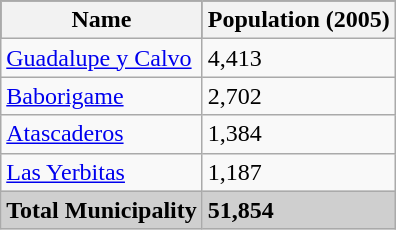<table class="wikitable">
<tr style="background:#000000; color:black;">
<th><strong>Name</strong></th>
<th><strong>Population (2005)</strong></th>
</tr>
<tr>
<td><a href='#'>Guadalupe y Calvo</a></td>
<td>4,413</td>
</tr>
<tr>
<td><a href='#'>Baborigame</a></td>
<td>2,702</td>
</tr>
<tr>
<td><a href='#'>Atascaderos</a></td>
<td>1,384</td>
</tr>
<tr>
<td><a href='#'>Las Yerbitas</a></td>
<td>1,187</td>
</tr>
<tr style="background:#CFCFCF;">
<td><strong>Total Municipality</strong></td>
<td><strong>51,854</strong></td>
</tr>
</table>
